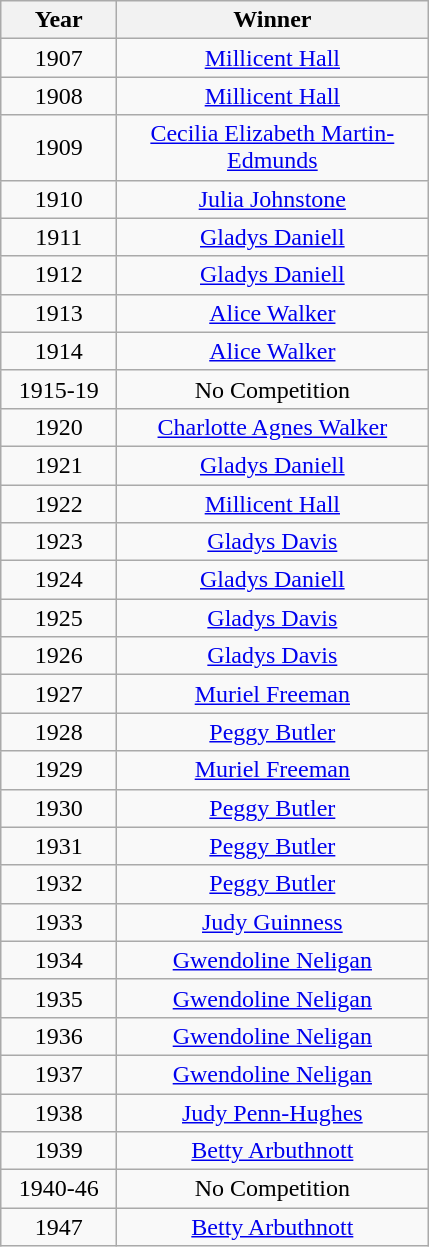<table class="wikitable" style="text-align:center">
<tr>
<th width=70>Year</th>
<th width=200>Winner</th>
</tr>
<tr>
<td>1907</td>
<td><a href='#'>Millicent Hall</a></td>
</tr>
<tr>
<td>1908</td>
<td><a href='#'>Millicent Hall</a></td>
</tr>
<tr>
<td>1909</td>
<td><a href='#'>Cecilia Elizabeth Martin-Edmunds</a></td>
</tr>
<tr>
<td>1910</td>
<td><a href='#'>Julia Johnstone</a></td>
</tr>
<tr>
<td>1911</td>
<td><a href='#'>Gladys Daniell</a></td>
</tr>
<tr>
<td>1912</td>
<td><a href='#'>Gladys Daniell</a></td>
</tr>
<tr>
<td>1913</td>
<td><a href='#'>Alice Walker</a></td>
</tr>
<tr>
<td>1914</td>
<td><a href='#'>Alice Walker</a></td>
</tr>
<tr>
<td>1915-19</td>
<td>No Competition</td>
</tr>
<tr>
<td>1920</td>
<td><a href='#'>Charlotte Agnes Walker</a></td>
</tr>
<tr>
<td>1921</td>
<td><a href='#'>Gladys Daniell</a></td>
</tr>
<tr>
<td>1922</td>
<td><a href='#'>Millicent Hall</a></td>
</tr>
<tr>
<td>1923</td>
<td><a href='#'>Gladys Davis</a></td>
</tr>
<tr>
<td>1924</td>
<td><a href='#'>Gladys Daniell</a></td>
</tr>
<tr>
<td>1925</td>
<td><a href='#'>Gladys Davis</a></td>
</tr>
<tr>
<td>1926</td>
<td><a href='#'>Gladys Davis</a></td>
</tr>
<tr>
<td>1927</td>
<td><a href='#'>Muriel Freeman</a></td>
</tr>
<tr>
<td>1928</td>
<td><a href='#'>Peggy Butler</a></td>
</tr>
<tr>
<td>1929</td>
<td><a href='#'>Muriel Freeman</a></td>
</tr>
<tr>
<td>1930</td>
<td><a href='#'>Peggy Butler</a></td>
</tr>
<tr>
<td>1931</td>
<td><a href='#'>Peggy Butler</a></td>
</tr>
<tr>
<td>1932</td>
<td><a href='#'>Peggy Butler</a></td>
</tr>
<tr>
<td>1933</td>
<td><a href='#'>Judy Guinness</a></td>
</tr>
<tr>
<td>1934</td>
<td><a href='#'>Gwendoline Neligan</a></td>
</tr>
<tr>
<td>1935</td>
<td><a href='#'>Gwendoline Neligan</a></td>
</tr>
<tr>
<td>1936</td>
<td><a href='#'>Gwendoline Neligan</a></td>
</tr>
<tr>
<td>1937</td>
<td><a href='#'>Gwendoline Neligan</a></td>
</tr>
<tr>
<td>1938</td>
<td><a href='#'>Judy Penn-Hughes</a></td>
</tr>
<tr>
<td>1939</td>
<td><a href='#'>Betty Arbuthnott</a></td>
</tr>
<tr>
<td>1940-46</td>
<td>No Competition</td>
</tr>
<tr>
<td>1947</td>
<td><a href='#'>Betty Arbuthnott</a></td>
</tr>
</table>
